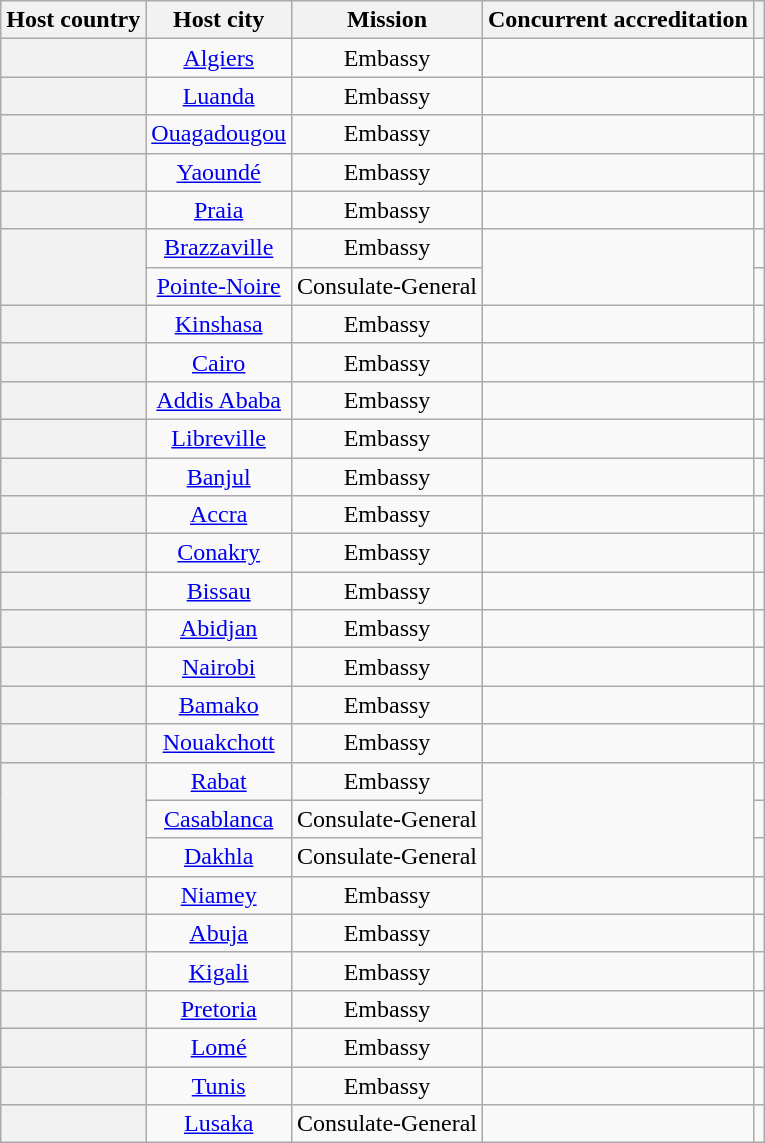<table class="wikitable plainrowheaders" style="text-align:center">
<tr>
<th scope="col">Host country</th>
<th scope="col">Host city</th>
<th scope="col">Mission</th>
<th scope="col">Concurrent accreditation</th>
<th scope="col"></th>
</tr>
<tr>
<th scope="row"></th>
<td><a href='#'>Algiers</a></td>
<td>Embassy</td>
<td></td>
<td></td>
</tr>
<tr>
<th scope="row"></th>
<td><a href='#'>Luanda</a></td>
<td>Embassy</td>
<td></td>
<td></td>
</tr>
<tr>
<th scope="row"></th>
<td><a href='#'>Ouagadougou</a></td>
<td>Embassy</td>
<td></td>
<td></td>
</tr>
<tr>
<th scope="row"></th>
<td><a href='#'>Yaoundé</a></td>
<td>Embassy</td>
<td></td>
<td></td>
</tr>
<tr>
<th scope="row"></th>
<td><a href='#'>Praia</a></td>
<td>Embassy</td>
<td></td>
<td></td>
</tr>
<tr>
<th scope="row" rowspan="2"></th>
<td><a href='#'>Brazzaville</a></td>
<td>Embassy</td>
<td rowspan="2"></td>
<td></td>
</tr>
<tr>
<td><a href='#'>Pointe-Noire</a></td>
<td>Consulate-General</td>
<td></td>
</tr>
<tr>
<th scope="row"></th>
<td><a href='#'>Kinshasa</a></td>
<td>Embassy</td>
<td></td>
<td></td>
</tr>
<tr>
<th scope="row"></th>
<td><a href='#'>Cairo</a></td>
<td>Embassy</td>
<td></td>
<td></td>
</tr>
<tr>
<th scope="row"></th>
<td><a href='#'>Addis Ababa</a></td>
<td>Embassy</td>
<td></td>
<td></td>
</tr>
<tr>
<th scope="row"></th>
<td><a href='#'>Libreville</a></td>
<td>Embassy</td>
<td></td>
<td></td>
</tr>
<tr>
<th scope="row"></th>
<td><a href='#'>Banjul</a></td>
<td>Embassy</td>
<td></td>
<td></td>
</tr>
<tr>
<th scope="row"></th>
<td><a href='#'>Accra</a></td>
<td>Embassy</td>
<td></td>
<td></td>
</tr>
<tr>
<th scope="row"></th>
<td><a href='#'>Conakry</a></td>
<td>Embassy</td>
<td></td>
<td></td>
</tr>
<tr>
<th scope="row"></th>
<td><a href='#'>Bissau</a></td>
<td>Embassy</td>
<td></td>
<td></td>
</tr>
<tr>
<th scope="row"></th>
<td><a href='#'>Abidjan</a></td>
<td>Embassy</td>
<td></td>
<td></td>
</tr>
<tr>
<th scope="row"></th>
<td><a href='#'>Nairobi</a></td>
<td>Embassy</td>
<td></td>
<td></td>
</tr>
<tr>
<th scope="row"></th>
<td><a href='#'>Bamako</a></td>
<td>Embassy</td>
<td></td>
<td></td>
</tr>
<tr>
<th scope="row"></th>
<td><a href='#'>Nouakchott</a></td>
<td>Embassy</td>
<td></td>
<td></td>
</tr>
<tr>
<th scope="row" rowspan="3"></th>
<td><a href='#'>Rabat</a></td>
<td>Embassy</td>
<td rowspan="3"></td>
<td></td>
</tr>
<tr>
<td><a href='#'>Casablanca</a></td>
<td>Consulate-General</td>
<td></td>
</tr>
<tr>
<td><a href='#'>Dakhla</a></td>
<td>Consulate-General</td>
<td></td>
</tr>
<tr>
<th scope="row"></th>
<td><a href='#'>Niamey</a></td>
<td>Embassy</td>
<td></td>
<td></td>
</tr>
<tr>
<th scope="row"></th>
<td><a href='#'>Abuja</a></td>
<td>Embassy</td>
<td></td>
<td></td>
</tr>
<tr>
<th scope="row"></th>
<td><a href='#'>Kigali</a></td>
<td>Embassy</td>
<td></td>
<td></td>
</tr>
<tr>
<th scope="row"></th>
<td><a href='#'>Pretoria</a></td>
<td>Embassy</td>
<td></td>
<td></td>
</tr>
<tr>
<th scope="row"></th>
<td><a href='#'>Lomé</a></td>
<td>Embassy</td>
<td></td>
<td></td>
</tr>
<tr>
<th scope="row"></th>
<td><a href='#'>Tunis</a></td>
<td>Embassy</td>
<td></td>
<td></td>
</tr>
<tr>
<th scope="row"></th>
<td><a href='#'>Lusaka</a></td>
<td>Consulate-General</td>
<td></td>
<td></td>
</tr>
</table>
